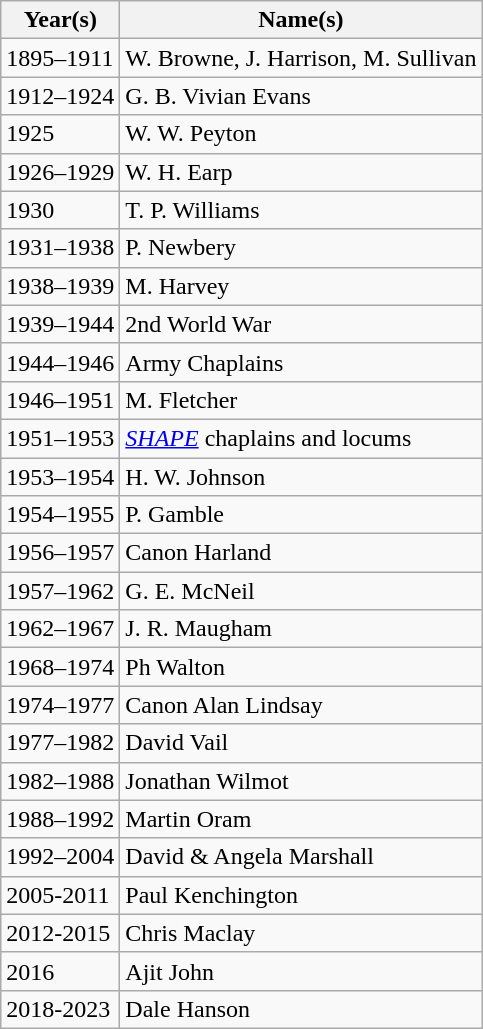<table class="wikitable" border="1">
<tr>
<th>Year(s)</th>
<th>Name(s)</th>
</tr>
<tr>
<td>1895–1911</td>
<td>W. Browne, J. Harrison, M. Sullivan</td>
</tr>
<tr>
<td>1912–1924</td>
<td>G. B. Vivian Evans</td>
</tr>
<tr>
<td>1925</td>
<td>W. W. Peyton</td>
</tr>
<tr>
<td>1926–1929</td>
<td>W. H. Earp</td>
</tr>
<tr>
<td>1930</td>
<td>T. P. Williams</td>
</tr>
<tr>
<td>1931–1938</td>
<td>P. Newbery</td>
</tr>
<tr>
<td>1938–1939</td>
<td>M. Harvey</td>
</tr>
<tr>
<td>1939–1944</td>
<td>2nd World War</td>
</tr>
<tr>
<td>1944–1946</td>
<td>Army Chaplains</td>
</tr>
<tr>
<td>1946–1951</td>
<td>M. Fletcher</td>
</tr>
<tr>
<td>1951–1953</td>
<td><em><a href='#'>SHAPE</a></em> chaplains and locums</td>
</tr>
<tr>
<td>1953–1954</td>
<td>H. W. Johnson</td>
</tr>
<tr>
<td>1954–1955</td>
<td>P. Gamble</td>
</tr>
<tr>
<td>1956–1957</td>
<td>Canon Harland</td>
</tr>
<tr>
<td>1957–1962</td>
<td>G. E. McNeil</td>
</tr>
<tr>
<td>1962–1967</td>
<td>J. R. Maugham</td>
</tr>
<tr>
<td>1968–1974</td>
<td>Ph Walton</td>
</tr>
<tr>
<td>1974–1977</td>
<td>Canon Alan Lindsay</td>
</tr>
<tr>
<td>1977–1982</td>
<td>David Vail</td>
</tr>
<tr>
<td>1982–1988</td>
<td>Jonathan Wilmot</td>
</tr>
<tr>
<td>1988–1992</td>
<td>Martin Oram</td>
</tr>
<tr>
<td>1992–2004</td>
<td>David & Angela Marshall</td>
</tr>
<tr>
<td>2005-2011</td>
<td>Paul Kenchington</td>
</tr>
<tr>
<td>2012-2015</td>
<td>Chris Maclay</td>
</tr>
<tr>
<td>2016</td>
<td>Ajit John</td>
</tr>
<tr>
<td>2018-2023</td>
<td>Dale Hanson</td>
</tr>
</table>
